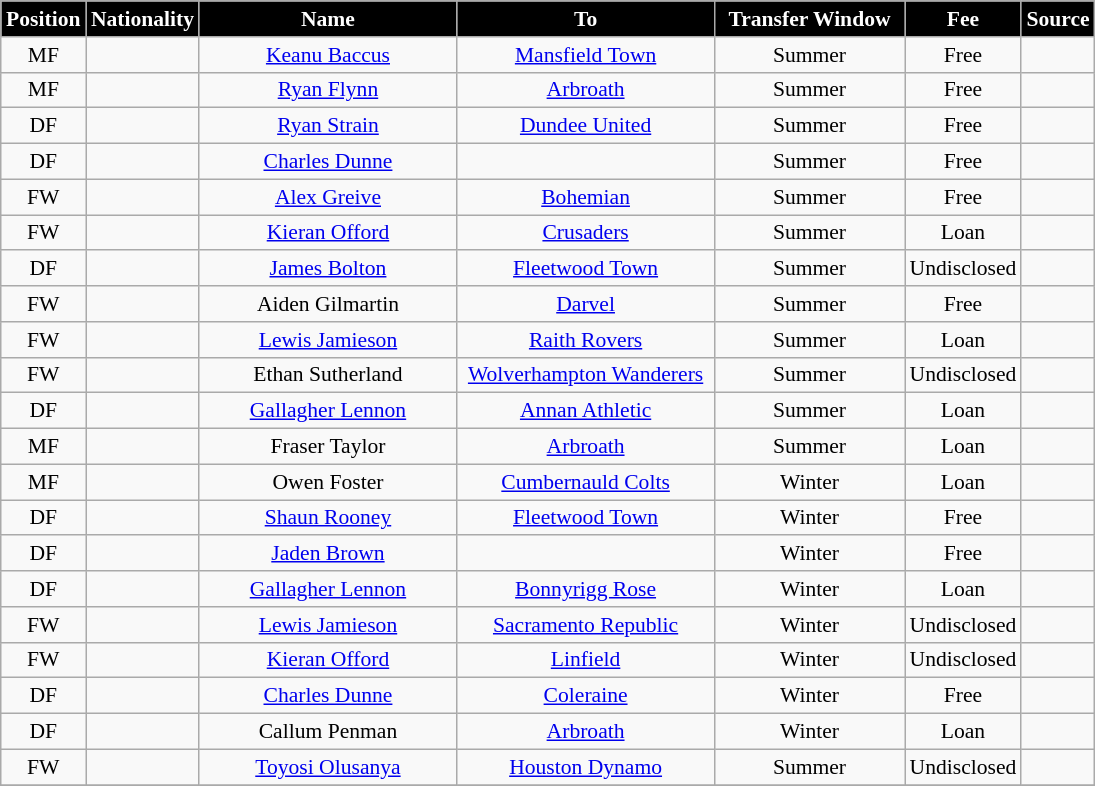<table class="wikitable"  style="text-align:center; font-size:90%; ">
<tr>
<th style="background:#000000; color:white; width:50px;">Position</th>
<th style="background:#000000; color:white; width:50px;">Nationality</th>
<th style="background:#000000; color:white; width:165px;">Name</th>
<th style="background:#000000; color:white; width:165px;">To</th>
<th style="background:#000000; color:white; width:120px;">Transfer Window</th>
<th style="background:#000000; color:white; width:70px;">Fee</th>
<th style="background:#000000; color:white; width:25px;">Source</th>
</tr>
<tr>
<td>MF</td>
<td></td>
<td><a href='#'>Keanu Baccus</a></td>
<td><a href='#'>Mansfield Town</a></td>
<td>Summer</td>
<td>Free</td>
<td></td>
</tr>
<tr>
<td>MF</td>
<td></td>
<td><a href='#'>Ryan Flynn</a></td>
<td><a href='#'>Arbroath</a></td>
<td>Summer</td>
<td>Free</td>
<td></td>
</tr>
<tr>
<td>DF</td>
<td></td>
<td><a href='#'>Ryan Strain</a></td>
<td><a href='#'>Dundee United</a></td>
<td>Summer</td>
<td>Free</td>
<td></td>
</tr>
<tr>
<td>DF</td>
<td></td>
<td><a href='#'>Charles Dunne</a></td>
<td></td>
<td>Summer</td>
<td>Free</td>
<td></td>
</tr>
<tr>
<td>FW</td>
<td></td>
<td><a href='#'>Alex Greive</a></td>
<td><a href='#'>Bohemian</a></td>
<td>Summer</td>
<td>Free</td>
<td></td>
</tr>
<tr>
<td>FW</td>
<td></td>
<td><a href='#'>Kieran Offord</a></td>
<td><a href='#'>Crusaders</a></td>
<td>Summer</td>
<td>Loan</td>
<td></td>
</tr>
<tr>
<td>DF</td>
<td></td>
<td><a href='#'>James Bolton</a></td>
<td><a href='#'>Fleetwood Town</a></td>
<td>Summer</td>
<td>Undisclosed</td>
<td></td>
</tr>
<tr>
<td>FW</td>
<td></td>
<td>Aiden Gilmartin</td>
<td><a href='#'>Darvel</a></td>
<td>Summer</td>
<td>Free</td>
<td></td>
</tr>
<tr>
<td>FW</td>
<td></td>
<td><a href='#'>Lewis Jamieson</a></td>
<td><a href='#'>Raith Rovers</a></td>
<td>Summer</td>
<td>Loan</td>
<td></td>
</tr>
<tr>
<td>FW</td>
<td></td>
<td>Ethan Sutherland</td>
<td><a href='#'>Wolverhampton Wanderers</a></td>
<td>Summer</td>
<td>Undisclosed</td>
<td></td>
</tr>
<tr>
<td>DF</td>
<td></td>
<td><a href='#'>Gallagher Lennon</a></td>
<td><a href='#'>Annan Athletic</a></td>
<td>Summer</td>
<td>Loan</td>
<td></td>
</tr>
<tr>
<td>MF</td>
<td></td>
<td>Fraser Taylor</td>
<td><a href='#'>Arbroath</a></td>
<td>Summer</td>
<td>Loan</td>
<td></td>
</tr>
<tr>
<td>MF</td>
<td></td>
<td>Owen Foster</td>
<td><a href='#'>Cumbernauld Colts</a></td>
<td>Winter</td>
<td>Loan</td>
<td></td>
</tr>
<tr>
<td>DF</td>
<td></td>
<td><a href='#'>Shaun Rooney</a></td>
<td><a href='#'>Fleetwood Town</a></td>
<td>Winter</td>
<td>Free</td>
<td></td>
</tr>
<tr>
<td>DF</td>
<td></td>
<td><a href='#'>Jaden Brown</a></td>
<td></td>
<td>Winter</td>
<td>Free</td>
<td></td>
</tr>
<tr>
<td>DF</td>
<td></td>
<td><a href='#'>Gallagher Lennon</a></td>
<td><a href='#'>Bonnyrigg Rose</a></td>
<td>Winter</td>
<td>Loan</td>
<td></td>
</tr>
<tr>
<td>FW</td>
<td></td>
<td><a href='#'>Lewis Jamieson</a></td>
<td><a href='#'>Sacramento Republic</a></td>
<td>Winter</td>
<td>Undisclosed</td>
<td></td>
</tr>
<tr>
<td>FW</td>
<td></td>
<td><a href='#'>Kieran Offord</a></td>
<td><a href='#'>Linfield</a></td>
<td>Winter</td>
<td>Undisclosed</td>
<td></td>
</tr>
<tr>
<td>DF</td>
<td></td>
<td><a href='#'>Charles Dunne</a></td>
<td><a href='#'>Coleraine</a></td>
<td>Winter</td>
<td>Free</td>
<td></td>
</tr>
<tr>
<td>DF</td>
<td></td>
<td>Callum Penman</td>
<td><a href='#'>Arbroath</a></td>
<td>Winter</td>
<td>Loan</td>
<td></td>
</tr>
<tr>
<td>FW</td>
<td></td>
<td><a href='#'>Toyosi Olusanya</a></td>
<td><a href='#'>Houston Dynamo</a></td>
<td>Summer</td>
<td>Undisclosed</td>
<td></td>
</tr>
<tr>
</tr>
</table>
